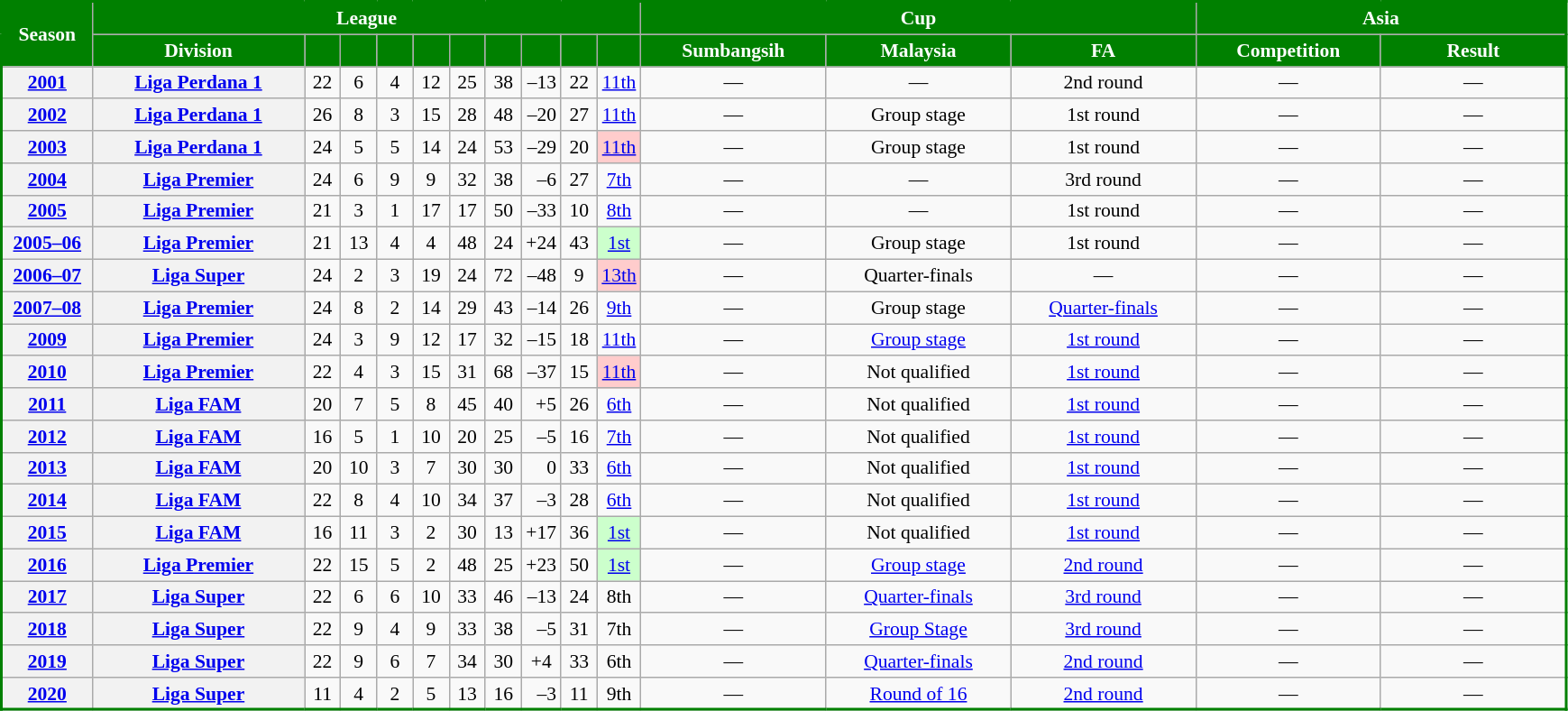<table class="wikitable" style="border:2px solid Green; font-size:90%; text-align:center;">
<tr>
<th rowspan="2"  style="background:Green; color:White; width:60px;">Season</th>
<th colspan="10" style="background:Green; color:White;">League</th>
<th colspan="3" style="background:Green; color:White;">Cup</th>
<th colspan="2" style="background:Green; color:White;">Asia</th>
</tr>
<tr>
<th style="background:Green; color:White; width:150px;">Division</th>
<th style="background:Green; color:White; width:20px;"></th>
<th style="background:Green; color:White; width:20px;"></th>
<th style="background:Green; color:White; width:20px;"></th>
<th style="background:Green; color:White; width:20px;"></th>
<th style="background:Green; color:White; width:20px;"></th>
<th style="background:Green; color:White; width:20px;"></th>
<th style="background:Green; color:White; width:20px;"></th>
<th style="background:Green; color:White; width:20px;"></th>
<th style="background:Green; color:White; width:20px;"></th>
<th style="background:Green; color:White; width:130px;">Sumbangsih</th>
<th style="background:Green; color:White; width:130px;">Malaysia</th>
<th style="background:Green; color:White; width:130px;">FA</th>
<th style="background:Green; color:White; width:130px;">Competition</th>
<th style="background:Green; color:White; width:130px;">Result</th>
</tr>
<tr>
<th><a href='#'>2001</a></th>
<th><a href='#'>Liga Perdana 1</a></th>
<td>22</td>
<td>6</td>
<td>4</td>
<td>12</td>
<td>25</td>
<td>38</td>
<td align=right>–13</td>
<td>22</td>
<td><a href='#'>11th</a></td>
<td>—</td>
<td>—</td>
<td>2nd round</td>
<td>—</td>
<td>—</td>
</tr>
<tr>
<th><a href='#'>2002</a></th>
<th><a href='#'>Liga Perdana 1</a></th>
<td>26</td>
<td>8</td>
<td>3</td>
<td>15</td>
<td>28</td>
<td>48</td>
<td align=right>–20</td>
<td>27</td>
<td><a href='#'>11th</a></td>
<td>—</td>
<td>Group stage</td>
<td>1st round</td>
<td>—</td>
<td>—</td>
</tr>
<tr>
<th><a href='#'>2003</a></th>
<th><a href='#'>Liga Perdana 1</a></th>
<td>24</td>
<td>5</td>
<td>5</td>
<td>14</td>
<td>24</td>
<td>53</td>
<td align=right>–29</td>
<td>20</td>
<td style="background:#FFCCCC;"><a href='#'>11th</a></td>
<td>—</td>
<td>Group stage</td>
<td>1st round</td>
<td>—</td>
<td>—</td>
</tr>
<tr>
<th><a href='#'>2004</a></th>
<th><a href='#'>Liga Premier</a></th>
<td>24</td>
<td>6</td>
<td>9</td>
<td>9</td>
<td>32</td>
<td>38</td>
<td align=right>–6</td>
<td>27</td>
<td><a href='#'>7th</a></td>
<td>—</td>
<td>—</td>
<td>3rd round</td>
<td>—</td>
<td>—</td>
</tr>
<tr>
<th><a href='#'>2005</a></th>
<th><a href='#'>Liga Premier</a></th>
<td>21</td>
<td>3</td>
<td>1</td>
<td>17</td>
<td>17</td>
<td>50</td>
<td align=right>–33</td>
<td>10</td>
<td><a href='#'>8th</a></td>
<td>—</td>
<td>—</td>
<td>1st round</td>
<td>—</td>
<td>—</td>
</tr>
<tr>
<th><a href='#'>2005–06</a></th>
<th><a href='#'>Liga Premier</a></th>
<td>21</td>
<td>13</td>
<td>4</td>
<td>4</td>
<td>48</td>
<td>24</td>
<td align=right>+24</td>
<td>43</td>
<td style="background:#CCFFCC;"><a href='#'>1st</a></td>
<td>—</td>
<td>Group stage</td>
<td>1st round</td>
<td>—</td>
<td>—</td>
</tr>
<tr>
<th><a href='#'>2006–07</a></th>
<th><a href='#'>Liga Super</a></th>
<td>24</td>
<td>2</td>
<td>3</td>
<td>19</td>
<td>24</td>
<td>72</td>
<td align=right>–48</td>
<td>9</td>
<td style="background:#FFCCCC;"><a href='#'>13th</a></td>
<td>—</td>
<td>Quarter-finals</td>
<td>—</td>
<td>—</td>
<td>—</td>
</tr>
<tr>
<th><a href='#'>2007–08</a></th>
<th><a href='#'>Liga Premier</a></th>
<td>24</td>
<td>8</td>
<td>2</td>
<td>14</td>
<td>29</td>
<td>43</td>
<td align=right>–14</td>
<td>26</td>
<td><a href='#'>9th</a></td>
<td>—</td>
<td>Group stage</td>
<td><a href='#'>Quarter-finals</a></td>
<td>—</td>
<td>—</td>
</tr>
<tr>
<th><a href='#'>2009</a></th>
<th><a href='#'>Liga Premier</a></th>
<td>24</td>
<td>3</td>
<td>9</td>
<td>12</td>
<td>17</td>
<td>32</td>
<td align=right>–15</td>
<td>18</td>
<td><a href='#'>11th</a></td>
<td>—</td>
<td><a href='#'>Group stage</a></td>
<td><a href='#'>1st round</a></td>
<td>—</td>
<td>—</td>
</tr>
<tr>
<th><a href='#'>2010</a></th>
<th><a href='#'>Liga Premier</a></th>
<td>22</td>
<td>4</td>
<td>3</td>
<td>15</td>
<td>31</td>
<td>68</td>
<td align=right>–37</td>
<td>15</td>
<td style="background:#FFCCCC;"><a href='#'>11th</a></td>
<td>—</td>
<td>Not qualified</td>
<td><a href='#'>1st round</a></td>
<td>—</td>
<td>—</td>
</tr>
<tr>
<th><a href='#'>2011</a></th>
<th><a href='#'>Liga FAM</a></th>
<td>20</td>
<td>7</td>
<td>5</td>
<td>8</td>
<td>45</td>
<td>40</td>
<td align=right>+5</td>
<td>26</td>
<td><a href='#'>6th</a></td>
<td>—</td>
<td>Not qualified</td>
<td><a href='#'>1st round</a></td>
<td>—</td>
<td>—</td>
</tr>
<tr>
<th><a href='#'>2012</a></th>
<th><a href='#'>Liga FAM</a></th>
<td>16</td>
<td>5</td>
<td>1</td>
<td>10</td>
<td>20</td>
<td>25</td>
<td align=right>–5</td>
<td>16</td>
<td><a href='#'>7th</a></td>
<td>—</td>
<td>Not qualified</td>
<td><a href='#'>1st round</a></td>
<td>—</td>
<td>—</td>
</tr>
<tr>
<th><a href='#'>2013</a></th>
<th><a href='#'>Liga FAM</a></th>
<td>20</td>
<td>10</td>
<td>3</td>
<td>7</td>
<td>30</td>
<td>30</td>
<td align=right>0</td>
<td>33</td>
<td><a href='#'>6th</a></td>
<td>—</td>
<td>Not qualified</td>
<td><a href='#'>1st round</a></td>
<td>—</td>
<td>—</td>
</tr>
<tr>
<th><a href='#'>2014</a></th>
<th><a href='#'>Liga FAM</a></th>
<td>22</td>
<td>8</td>
<td>4</td>
<td>10</td>
<td>34</td>
<td>37</td>
<td align=right>–3</td>
<td>28</td>
<td><a href='#'>6th</a></td>
<td>—</td>
<td>Not qualified</td>
<td><a href='#'>1st round</a></td>
<td>—</td>
<td>—</td>
</tr>
<tr>
<th><a href='#'>2015</a></th>
<th><a href='#'>Liga FAM</a></th>
<td>16</td>
<td>11</td>
<td>3</td>
<td>2</td>
<td>30</td>
<td>13</td>
<td align=right>+17</td>
<td>36</td>
<td style="background:#CCFFCC;"><a href='#'>1st</a></td>
<td>—</td>
<td>Not qualified</td>
<td><a href='#'>1st round</a></td>
<td>—</td>
<td>—</td>
</tr>
<tr>
<th><a href='#'>2016</a></th>
<th><a href='#'>Liga Premier</a></th>
<td>22</td>
<td>15</td>
<td>5</td>
<td>2</td>
<td>48</td>
<td>25</td>
<td align=right>+23</td>
<td>50</td>
<td style="background:#CCFFCC;"><a href='#'>1st</a></td>
<td>—</td>
<td><a href='#'>Group stage</a></td>
<td><a href='#'>2nd round</a></td>
<td>—</td>
<td>—</td>
</tr>
<tr>
<th><a href='#'>2017</a></th>
<th><a href='#'>Liga Super</a></th>
<td>22</td>
<td>6</td>
<td>6</td>
<td>10</td>
<td>33</td>
<td>46</td>
<td align=right>–13</td>
<td>24</td>
<td>8th</td>
<td>—</td>
<td><a href='#'>Quarter-finals</a></td>
<td><a href='#'>3rd round</a></td>
<td>—</td>
<td>—</td>
</tr>
<tr>
<th><a href='#'>2018</a></th>
<th><a href='#'>Liga Super</a></th>
<td>22</td>
<td>9</td>
<td>4</td>
<td>9</td>
<td>33</td>
<td>38</td>
<td align=right>–5</td>
<td>31</td>
<td>7th</td>
<td>—</td>
<td><a href='#'>Group Stage</a></td>
<td><a href='#'>3rd round</a></td>
<td>—</td>
<td>—</td>
</tr>
<tr>
<th><a href='#'>2019</a></th>
<th><a href='#'>Liga Super</a></th>
<td>22</td>
<td>9</td>
<td>6</td>
<td>7</td>
<td>34</td>
<td>30</td>
<td>+4</td>
<td>33</td>
<td>6th</td>
<td>—</td>
<td><a href='#'>Quarter-finals</a></td>
<td><a href='#'>2nd round</a></td>
<td>—</td>
<td>—</td>
</tr>
<tr>
<th><a href='#'>2020</a></th>
<th><a href='#'>Liga Super</a></th>
<td>11</td>
<td>4</td>
<td>2</td>
<td>5</td>
<td>13</td>
<td>16</td>
<td align=right>–3</td>
<td>11</td>
<td>9th</td>
<td>—</td>
<td><a href='#'>Round of 16</a></td>
<td><a href='#'>2nd round</a></td>
<td>—</td>
<td>—</td>
</tr>
<tr>
</tr>
</table>
